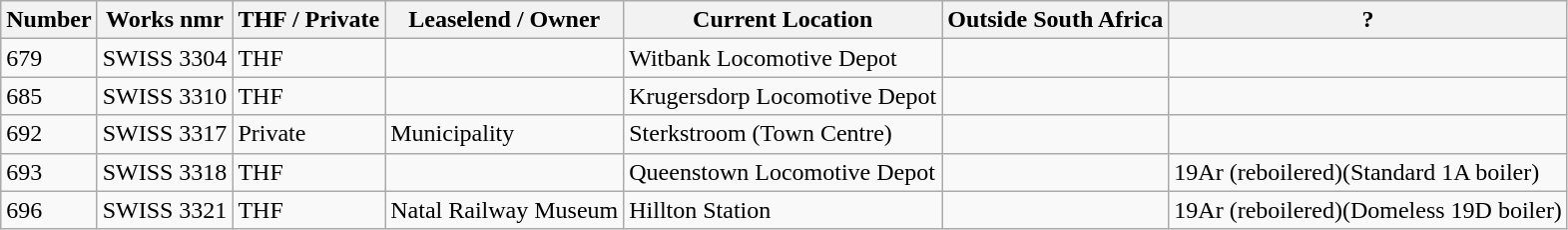<table class="wikitable">
<tr>
<th>Number</th>
<th>Works nmr</th>
<th>THF / Private</th>
<th>Leaselend / Owner</th>
<th>Current Location</th>
<th>Outside South Africa</th>
<th>?</th>
</tr>
<tr>
<td>679</td>
<td>SWISS 3304</td>
<td>THF</td>
<td></td>
<td>Witbank Locomotive Depot</td>
<td></td>
<td></td>
</tr>
<tr>
<td>685</td>
<td>SWISS 3310</td>
<td>THF</td>
<td></td>
<td>Krugersdorp Locomotive Depot</td>
<td></td>
<td></td>
</tr>
<tr>
<td>692</td>
<td>SWISS 3317</td>
<td>Private</td>
<td>Municipality</td>
<td>Sterkstroom (Town Centre)</td>
<td></td>
<td></td>
</tr>
<tr>
<td>693</td>
<td>SWISS 3318</td>
<td>THF</td>
<td></td>
<td>Queenstown Locomotive Depot</td>
<td></td>
<td>19Ar (reboilered)(Standard 1A boiler)</td>
</tr>
<tr>
<td>696</td>
<td>SWISS 3321</td>
<td>THF</td>
<td>Natal Railway Museum</td>
<td>Hillton Station</td>
<td></td>
<td>19Ar (reboilered)(Domeless 19D boiler)</td>
</tr>
</table>
